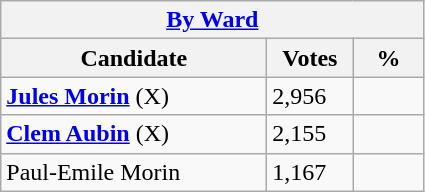<table class="wikitable">
<tr>
<th colspan="3"><a href='#'>By Ward</a></th>
</tr>
<tr>
<th style="width: 170px">Candidate</th>
<th style="width: 50px">Votes</th>
<th style="width: 40px">%</th>
</tr>
<tr>
<td><strong><a href='#'>Jules Morin</a></strong>  (X)</td>
<td>2,956</td>
<td></td>
</tr>
<tr>
<td><strong><a href='#'>Clem Aubin</a></strong> (X)</td>
<td>2,155</td>
<td></td>
</tr>
<tr>
<td>Paul-Emile Morin</td>
<td>1,167</td>
<td></td>
</tr>
</table>
